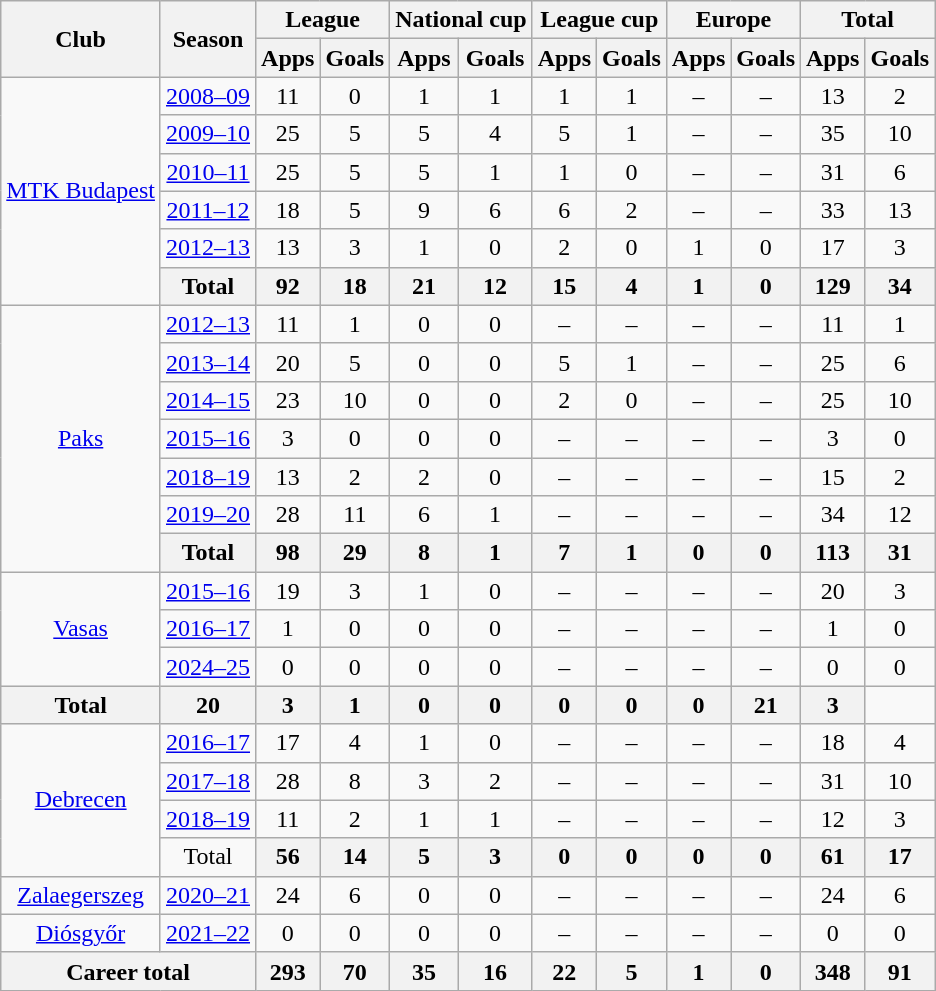<table class="wikitable" style="text-align:center">
<tr>
<th rowspan="2">Club</th>
<th rowspan="2">Season</th>
<th colspan="2">League</th>
<th colspan="2">National cup</th>
<th colspan="2">League cup</th>
<th colspan="2">Europe</th>
<th colspan="2">Total</th>
</tr>
<tr>
<th>Apps</th>
<th>Goals</th>
<th>Apps</th>
<th>Goals</th>
<th>Apps</th>
<th>Goals</th>
<th>Apps</th>
<th>Goals</th>
<th>Apps</th>
<th>Goals</th>
</tr>
<tr>
<td rowspan="6"><a href='#'>MTK Budapest</a></td>
<td><a href='#'>2008–09</a></td>
<td>11</td>
<td>0</td>
<td>1</td>
<td>1</td>
<td>1</td>
<td>1</td>
<td>–</td>
<td>–</td>
<td>13</td>
<td>2</td>
</tr>
<tr>
<td><a href='#'>2009–10</a></td>
<td>25</td>
<td>5</td>
<td>5</td>
<td>4</td>
<td>5</td>
<td>1</td>
<td>–</td>
<td>–</td>
<td>35</td>
<td>10</td>
</tr>
<tr>
<td><a href='#'>2010–11</a></td>
<td>25</td>
<td>5</td>
<td>5</td>
<td>1</td>
<td>1</td>
<td>0</td>
<td>–</td>
<td>–</td>
<td>31</td>
<td>6</td>
</tr>
<tr>
<td><a href='#'>2011–12</a></td>
<td>18</td>
<td>5</td>
<td>9</td>
<td>6</td>
<td>6</td>
<td>2</td>
<td>–</td>
<td>–</td>
<td>33</td>
<td>13</td>
</tr>
<tr>
<td><a href='#'>2012–13</a></td>
<td>13</td>
<td>3</td>
<td>1</td>
<td>0</td>
<td>2</td>
<td>0</td>
<td>1</td>
<td>0</td>
<td>17</td>
<td>3</td>
</tr>
<tr>
<th>Total</th>
<th>92</th>
<th>18</th>
<th>21</th>
<th>12</th>
<th>15</th>
<th>4</th>
<th>1</th>
<th>0</th>
<th>129</th>
<th>34</th>
</tr>
<tr>
<td rowspan="7"><a href='#'>Paks</a></td>
<td><a href='#'>2012–13</a></td>
<td>11</td>
<td>1</td>
<td>0</td>
<td>0</td>
<td>–</td>
<td>–</td>
<td>–</td>
<td>–</td>
<td>11</td>
<td>1</td>
</tr>
<tr>
<td><a href='#'>2013–14</a></td>
<td>20</td>
<td>5</td>
<td>0</td>
<td>0</td>
<td>5</td>
<td>1</td>
<td>–</td>
<td>–</td>
<td>25</td>
<td>6</td>
</tr>
<tr>
<td><a href='#'>2014–15</a></td>
<td>23</td>
<td>10</td>
<td>0</td>
<td>0</td>
<td>2</td>
<td>0</td>
<td>–</td>
<td>–</td>
<td>25</td>
<td>10</td>
</tr>
<tr>
<td><a href='#'>2015–16</a></td>
<td>3</td>
<td>0</td>
<td>0</td>
<td>0</td>
<td>–</td>
<td>–</td>
<td>–</td>
<td>–</td>
<td>3</td>
<td>0</td>
</tr>
<tr>
<td><a href='#'>2018–19</a></td>
<td>13</td>
<td>2</td>
<td>2</td>
<td>0</td>
<td>–</td>
<td>–</td>
<td>–</td>
<td>–</td>
<td>15</td>
<td>2</td>
</tr>
<tr>
<td><a href='#'>2019–20</a></td>
<td>28</td>
<td>11</td>
<td>6</td>
<td>1</td>
<td>–</td>
<td>–</td>
<td>–</td>
<td>–</td>
<td>34</td>
<td>12</td>
</tr>
<tr>
<th>Total</th>
<th>98</th>
<th>29</th>
<th>8</th>
<th>1</th>
<th>7</th>
<th>1</th>
<th>0</th>
<th>0</th>
<th>113</th>
<th>31</th>
</tr>
<tr>
<td rowspan="3"><a href='#'>Vasas</a></td>
<td><a href='#'>2015–16</a></td>
<td>19</td>
<td>3</td>
<td>1</td>
<td>0</td>
<td>–</td>
<td>–</td>
<td>–</td>
<td>–</td>
<td>20</td>
<td>3</td>
</tr>
<tr>
<td><a href='#'>2016–17</a></td>
<td>1</td>
<td>0</td>
<td>0</td>
<td>0</td>
<td>–</td>
<td>–</td>
<td>–</td>
<td>–</td>
<td>1</td>
<td>0</td>
</tr>
<tr>
<td><a href='#'>2024–25</a></td>
<td>0</td>
<td>0</td>
<td>0</td>
<td>0</td>
<td>–</td>
<td>–</td>
<td>–</td>
<td>–</td>
<td>0</td>
<td>0</td>
</tr>
<tr>
<th>Total</th>
<th>20</th>
<th>3</th>
<th>1</th>
<th>0</th>
<th>0</th>
<th>0</th>
<th>0</th>
<th>0</th>
<th>21</th>
<th>3</th>
</tr>
<tr>
<td rowspan="4"><a href='#'>Debrecen</a></td>
<td><a href='#'>2016–17</a></td>
<td>17</td>
<td>4</td>
<td>1</td>
<td>0</td>
<td>–</td>
<td>–</td>
<td>–</td>
<td>–</td>
<td>18</td>
<td>4</td>
</tr>
<tr>
<td><a href='#'>2017–18</a></td>
<td>28</td>
<td>8</td>
<td>3</td>
<td>2</td>
<td>–</td>
<td>–</td>
<td>–</td>
<td>–</td>
<td>31</td>
<td>10</td>
</tr>
<tr>
<td><a href='#'>2018–19</a></td>
<td>11</td>
<td>2</td>
<td>1</td>
<td>1</td>
<td>–</td>
<td>–</td>
<td>–</td>
<td>–</td>
<td>12</td>
<td>3</td>
</tr>
<tr>
<td>Total</td>
<th>56</th>
<th>14</th>
<th>5</th>
<th>3</th>
<th>0</th>
<th>0</th>
<th>0</th>
<th>0</th>
<th>61</th>
<th>17</th>
</tr>
<tr>
<td><a href='#'>Zalaegerszeg</a></td>
<td><a href='#'>2020–21</a></td>
<td>24</td>
<td>6</td>
<td>0</td>
<td>0</td>
<td>–</td>
<td>–</td>
<td>–</td>
<td>–</td>
<td>24</td>
<td>6</td>
</tr>
<tr>
<td><a href='#'>Diósgyőr</a></td>
<td><a href='#'>2021–22</a></td>
<td>0</td>
<td>0</td>
<td>0</td>
<td>0</td>
<td>–</td>
<td>–</td>
<td>–</td>
<td>–</td>
<td>0</td>
<td>0</td>
</tr>
<tr>
<th colspan="2">Career total</th>
<th>293</th>
<th>70</th>
<th>35</th>
<th>16</th>
<th>22</th>
<th>5</th>
<th>1</th>
<th>0</th>
<th>348</th>
<th>91</th>
</tr>
</table>
